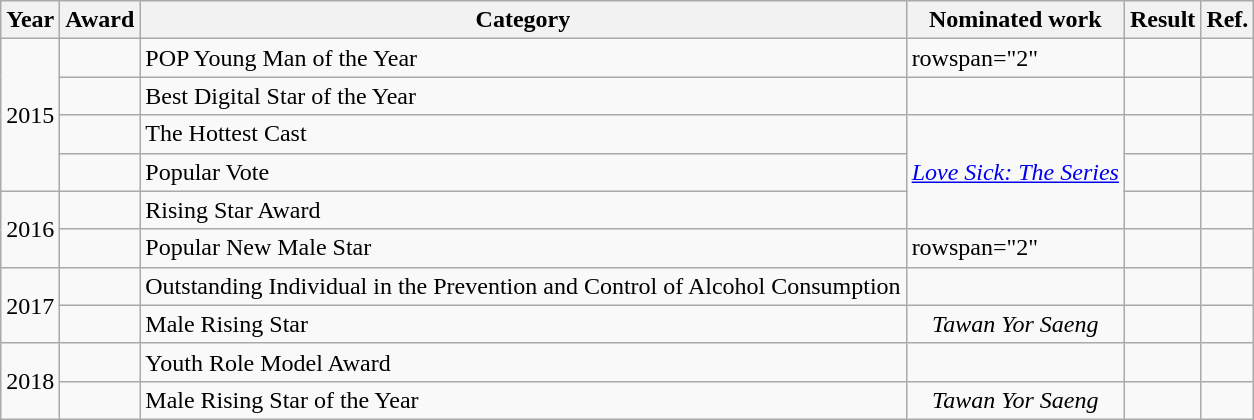<table class="wikitable">
<tr>
<th>Year</th>
<th>Award</th>
<th>Category</th>
<th>Nominated work</th>
<th>Result</th>
<th>Ref.</th>
</tr>
<tr>
<td rowspan="4">2015</td>
<td></td>
<td>POP Young Man of the Year</td>
<td>rowspan="2" </td>
<td></td>
<td></td>
</tr>
<tr>
<td></td>
<td>Best Digital Star of the Year</td>
<td></td>
<td></td>
</tr>
<tr>
<td></td>
<td>The Hottest Cast</td>
<td rowspan="3" style="text-align:center;"><em><a href='#'>Love Sick: The Series</a></em></td>
<td></td>
<td></td>
</tr>
<tr>
<td></td>
<td>Popular Vote</td>
<td></td>
<td></td>
</tr>
<tr>
<td rowspan="2">2016</td>
<td></td>
<td>Rising Star Award</td>
<td></td>
<td></td>
</tr>
<tr>
<td></td>
<td>Popular New Male Star</td>
<td>rowspan="2" </td>
<td></td>
<td></td>
</tr>
<tr>
<td rowspan="2">2017</td>
<td></td>
<td>Outstanding Individual in the Prevention and Control of Alcohol Consumption</td>
<td></td>
<td></td>
</tr>
<tr>
<td></td>
<td>Male Rising Star</td>
<td style="text-align:center;"><em>Tawan Yor Saeng</em></td>
<td></td>
<td></td>
</tr>
<tr>
<td rowspan="2">2018</td>
<td></td>
<td>Youth Role Model Award</td>
<td></td>
<td></td>
<td></td>
</tr>
<tr>
<td></td>
<td>Male Rising Star of the Year</td>
<td style="text-align:center;"><em>Tawan Yor Saeng</em></td>
<td></td>
<td></td>
</tr>
</table>
